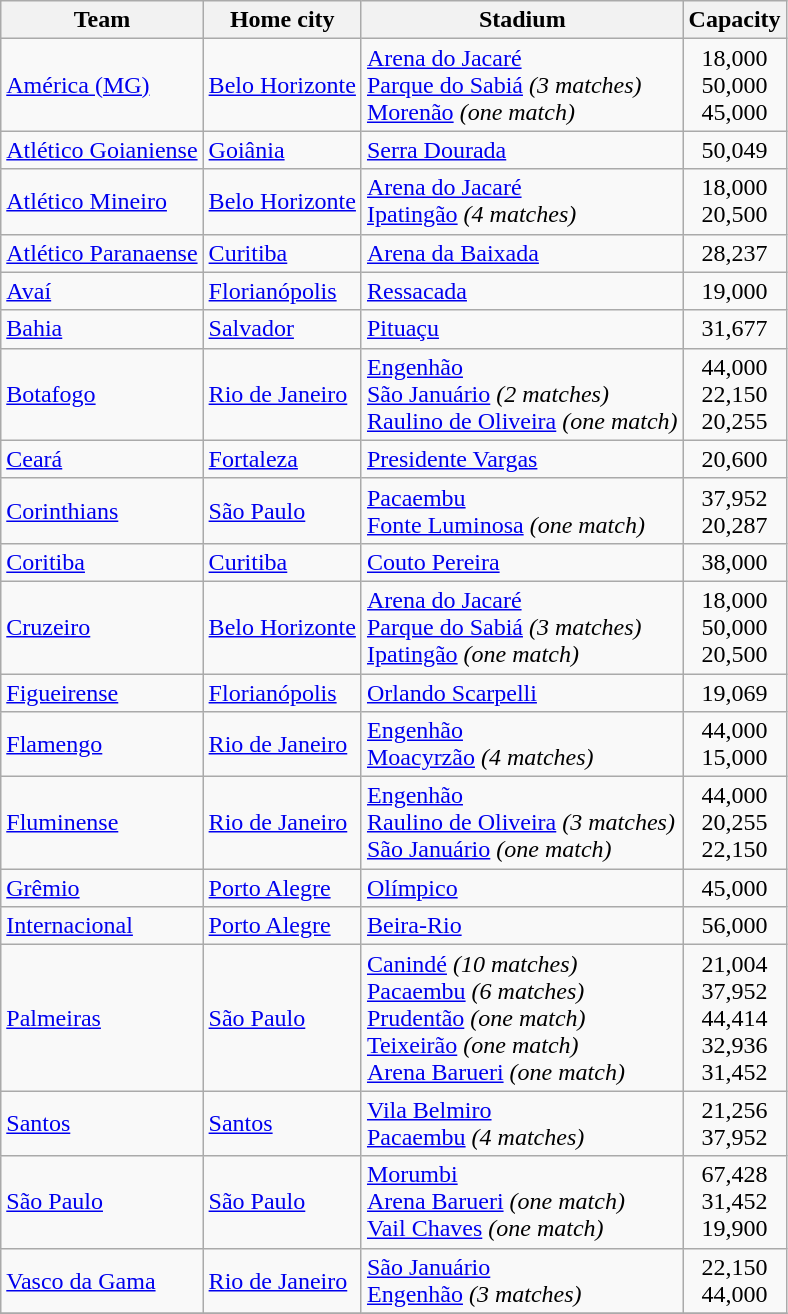<table class="wikitable sortable">
<tr>
<th>Team</th>
<th>Home city</th>
<th>Stadium</th>
<th>Capacity</th>
</tr>
<tr>
<td><a href='#'>América (MG)</a></td>
<td><a href='#'>Belo Horizonte</a></td>
<td><a href='#'>Arena do Jacaré</a> <br> <a href='#'>Parque do Sabiá</a> <em>(3 matches)</em> <br> <a href='#'>Morenão</a> <em>(one match)</em></td>
<td align="center">18,000 <br> 50,000 <br> 45,000</td>
</tr>
<tr>
<td><a href='#'>Atlético Goianiense</a></td>
<td><a href='#'>Goiânia</a></td>
<td><a href='#'>Serra Dourada</a></td>
<td align="center">50,049</td>
</tr>
<tr>
<td><a href='#'>Atlético Mineiro</a></td>
<td><a href='#'>Belo Horizonte</a></td>
<td><a href='#'>Arena do Jacaré</a> <br> <a href='#'>Ipatingão</a> <em>(4 matches)</em></td>
<td align="center">18,000 <br> 20,500</td>
</tr>
<tr>
<td><a href='#'>Atlético Paranaense</a></td>
<td><a href='#'>Curitiba</a></td>
<td><a href='#'>Arena da Baixada</a></td>
<td align="center">28,237</td>
</tr>
<tr>
<td><a href='#'>Avaí</a></td>
<td><a href='#'>Florianópolis</a></td>
<td><a href='#'>Ressacada</a></td>
<td align="center">19,000</td>
</tr>
<tr>
<td><a href='#'>Bahia</a></td>
<td><a href='#'>Salvador</a></td>
<td><a href='#'>Pituaçu</a></td>
<td align="center">31,677</td>
</tr>
<tr>
<td><a href='#'>Botafogo</a></td>
<td><a href='#'>Rio de Janeiro</a></td>
<td><a href='#'>Engenhão</a> <br> <a href='#'>São Januário</a> <em>(2 matches)</em> <br> <a href='#'>Raulino de Oliveira</a> <em>(one match)</em></td>
<td align="center">44,000 <br> 22,150 <br> 20,255</td>
</tr>
<tr>
<td><a href='#'>Ceará</a></td>
<td><a href='#'>Fortaleza</a></td>
<td><a href='#'>Presidente Vargas</a></td>
<td align="center">20,600</td>
</tr>
<tr>
<td><a href='#'>Corinthians</a></td>
<td><a href='#'>São Paulo</a></td>
<td><a href='#'>Pacaembu</a> <br> <a href='#'>Fonte Luminosa</a> <em>(one match)</em></td>
<td align="center">37,952 <br> 20,287</td>
</tr>
<tr>
<td><a href='#'>Coritiba</a></td>
<td><a href='#'>Curitiba</a></td>
<td><a href='#'>Couto Pereira</a></td>
<td align="center">38,000</td>
</tr>
<tr>
<td><a href='#'>Cruzeiro</a></td>
<td><a href='#'>Belo Horizonte</a></td>
<td><a href='#'>Arena do Jacaré</a> <br> <a href='#'>Parque do Sabiá</a> <em>(3 matches)</em> <br> <a href='#'>Ipatingão</a> <em>(one match)</em></td>
<td align="center">18,000 <br> 50,000 <br> 20,500</td>
</tr>
<tr>
<td><a href='#'>Figueirense</a></td>
<td><a href='#'>Florianópolis</a></td>
<td><a href='#'>Orlando Scarpelli</a></td>
<td align="center">19,069</td>
</tr>
<tr>
<td><a href='#'>Flamengo</a></td>
<td><a href='#'>Rio de Janeiro</a></td>
<td><a href='#'>Engenhão</a> <br> <a href='#'>Moacyrzão</a> <em>(4 matches)</em></td>
<td align="center">44,000 <br> 15,000</td>
</tr>
<tr>
<td><a href='#'>Fluminense</a></td>
<td><a href='#'>Rio de Janeiro</a></td>
<td><a href='#'>Engenhão</a> <br> <a href='#'>Raulino de Oliveira</a> <em>(3 matches)</em> <br> <a href='#'>São Januário</a> <em>(one match)</em></td>
<td align="center">44,000 <br> 20,255 <br> 22,150</td>
</tr>
<tr>
<td><a href='#'>Grêmio</a></td>
<td><a href='#'>Porto Alegre</a></td>
<td><a href='#'>Olímpico</a></td>
<td align="center">45,000</td>
</tr>
<tr>
<td><a href='#'>Internacional</a></td>
<td><a href='#'>Porto Alegre</a></td>
<td><a href='#'>Beira-Rio</a></td>
<td align="center">56,000</td>
</tr>
<tr>
<td><a href='#'>Palmeiras</a></td>
<td><a href='#'>São Paulo</a></td>
<td><a href='#'>Canindé</a> <em>(10 matches)</em> <br> <a href='#'>Pacaembu</a> <em>(6 matches)</em> <br> <a href='#'>Prudentão</a> <em>(one match)</em> <br> <a href='#'>Teixeirão</a> <em>(one match)</em> <br> <a href='#'>Arena Barueri</a> <em>(one match)</em></td>
<td align="center">21,004 <br> 37,952 <br> 44,414 <br> 32,936 <br> 31,452</td>
</tr>
<tr>
<td><a href='#'>Santos</a></td>
<td><a href='#'>Santos</a></td>
<td><a href='#'>Vila Belmiro</a> <br> <a href='#'>Pacaembu</a> <em>(4 matches)</em></td>
<td align="center">21,256 <br> 37,952</td>
</tr>
<tr>
<td><a href='#'>São Paulo</a></td>
<td><a href='#'>São Paulo</a></td>
<td><a href='#'>Morumbi</a> <br> <a href='#'>Arena Barueri</a> <em>(one match)</em> <br> <a href='#'>Vail Chaves</a> <em>(one match)</em></td>
<td align="center">67,428 <br> 31,452 <br> 19,900</td>
</tr>
<tr>
<td><a href='#'>Vasco da Gama</a></td>
<td><a href='#'>Rio de Janeiro</a></td>
<td><a href='#'>São Januário</a> <br> <a href='#'>Engenhão</a> <em>(3 matches)</em></td>
<td align="center">22,150 <br> 44,000</td>
</tr>
<tr>
</tr>
</table>
